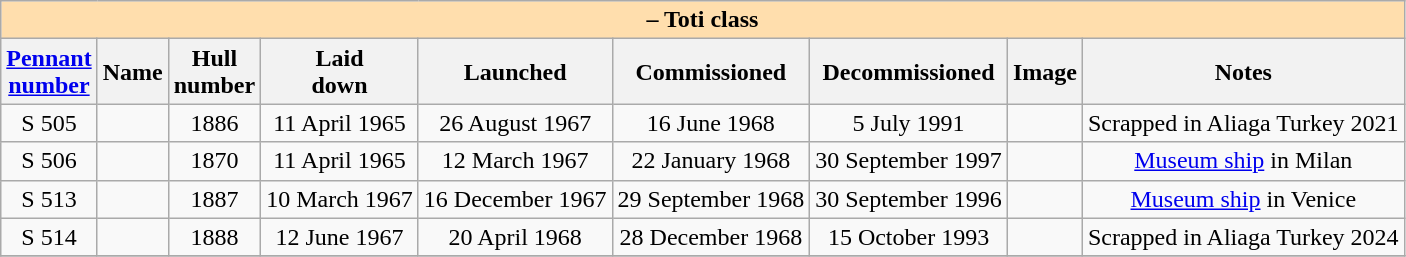<table border="1" class="sortable wikitable">
<tr>
<th colspan="11" style="background:#ffdead;"> – Toti class</th>
</tr>
<tr>
<th><a href='#'>Pennant<br>number</a></th>
<th>Name</th>
<th>Hull<br>number</th>
<th>Laid<br>down</th>
<th>Launched</th>
<th>Commissioned</th>
<th>Decommissioned</th>
<th>Image</th>
<th>Notes</th>
</tr>
<tr style="text-align:center;">
<td>S 505</td>
<td></td>
<td>1886</td>
<td>11 April 1965</td>
<td>26 August 1967</td>
<td>16 June 1968</td>
<td>5 July 1991</td>
<td></td>
<td>Scrapped in Aliaga Turkey 2021</td>
</tr>
<tr style="text-align:center;">
<td>S 506</td>
<td></td>
<td>1870</td>
<td>11 April 1965</td>
<td>12 March 1967</td>
<td>22 January 1968</td>
<td>30 September 1997</td>
<td></td>
<td><a href='#'>Museum ship</a> in Milan </td>
</tr>
<tr style="text-align:center;">
<td>S 513</td>
<td></td>
<td>1887</td>
<td>10 March 1967</td>
<td>16 December 1967</td>
<td>29 September 1968</td>
<td>30 September 1996</td>
<td></td>
<td><a href='#'>Museum ship</a> in Venice</td>
</tr>
<tr style="text-align:center;">
<td>S 514</td>
<td></td>
<td>1888</td>
<td>12 June 1967</td>
<td>20 April 1968</td>
<td>28 December 1968</td>
<td>15 October 1993</td>
<td></td>
<td>Scrapped in Aliaga Turkey 2024</td>
</tr>
<tr>
</tr>
</table>
